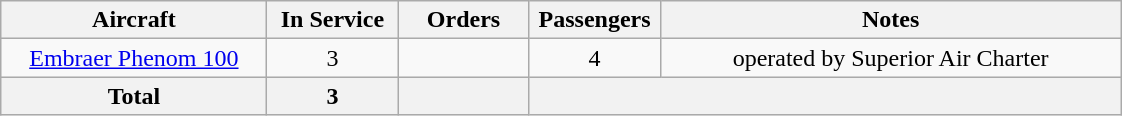<table class="wikitable" style="margin:auto;text-align:center">
<tr>
<th style="width:170px;">Aircraft</th>
<th style="width:80px;">In Service</th>
<th style="width:80px;">Orders</th>
<th style="width:80px;">Passengers</th>
<th style="width:300px;">Notes</th>
</tr>
<tr>
<td><a href='#'>Embraer Phenom 100</a></td>
<td>3</td>
<td></td>
<td>4</td>
<td>operated by Superior Air Charter</td>
</tr>
<tr>
<th>Total</th>
<th>3</th>
<th></th>
<th colspan="4"></th>
</tr>
</table>
